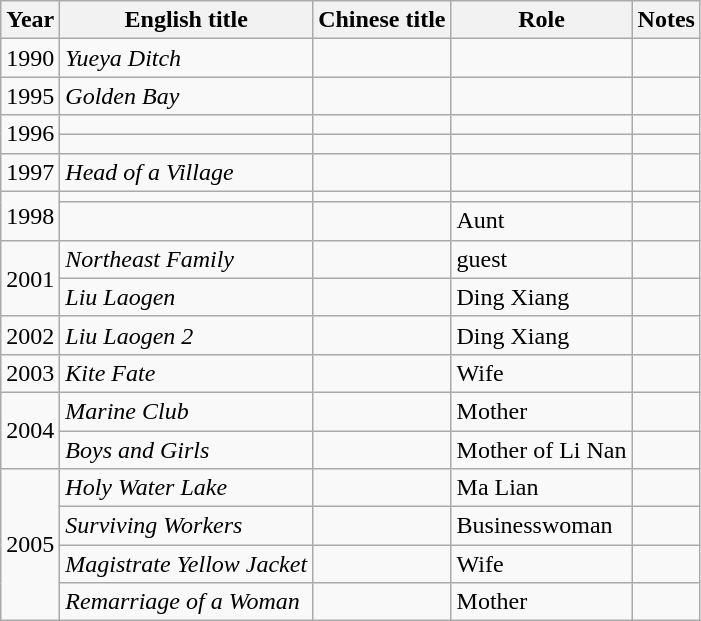<table class="wikitable">
<tr>
<th>Year</th>
<th>English title</th>
<th>Chinese title</th>
<th>Role</th>
<th>Notes</th>
</tr>
<tr>
<td>1990</td>
<td><em>Yueya Ditch</em></td>
<td></td>
<td></td>
<td></td>
</tr>
<tr>
<td>1995</td>
<td><em>Golden Bay</em></td>
<td></td>
<td></td>
<td></td>
</tr>
<tr>
<td rowspan="2">1996</td>
<td></td>
<td></td>
<td></td>
<td></td>
</tr>
<tr>
<td></td>
<td></td>
<td></td>
<td></td>
</tr>
<tr>
<td>1997</td>
<td><em>Head of a Village</em></td>
<td></td>
<td></td>
<td></td>
</tr>
<tr>
<td rowspan="2">1998</td>
<td></td>
<td></td>
<td></td>
<td></td>
</tr>
<tr>
<td></td>
<td></td>
<td>Aunt</td>
<td></td>
</tr>
<tr>
<td rowspan="2">2001</td>
<td><em>Northeast Family</em></td>
<td></td>
<td>guest</td>
<td></td>
</tr>
<tr>
<td><em>Liu Laogen</em></td>
<td></td>
<td>Ding Xiang</td>
<td></td>
</tr>
<tr>
<td>2002</td>
<td><em>Liu Laogen 2</em></td>
<td></td>
<td>Ding Xiang</td>
<td></td>
</tr>
<tr>
<td>2003</td>
<td><em>Kite Fate</em></td>
<td></td>
<td>Wife</td>
<td></td>
</tr>
<tr>
<td rowspan="2">2004</td>
<td><em>Marine Club</em></td>
<td></td>
<td>Mother</td>
<td></td>
</tr>
<tr>
<td><em>Boys and Girls</em></td>
<td></td>
<td>Mother of Li Nan</td>
<td></td>
</tr>
<tr>
<td rowspan="4">2005</td>
<td><em>Holy Water Lake</em></td>
<td></td>
<td>Ma Lian</td>
<td></td>
</tr>
<tr>
<td><em>Surviving Workers</em></td>
<td></td>
<td>Businesswoman</td>
<td></td>
</tr>
<tr>
<td><em>Magistrate Yellow Jacket</em></td>
<td></td>
<td>Wife</td>
<td></td>
</tr>
<tr>
<td><em>Remarriage of a Woman</em></td>
<td></td>
<td>Mother</td>
<td></td>
</tr>
</table>
